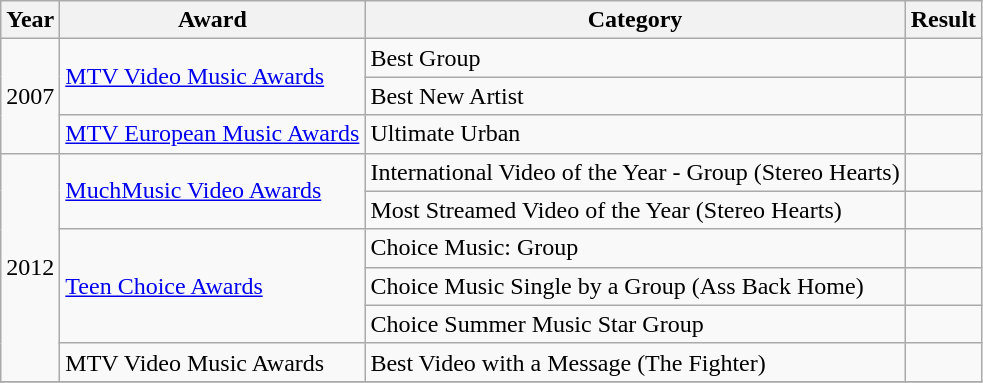<table class=wikitable>
<tr>
<th>Year</th>
<th>Award</th>
<th>Category</th>
<th>Result</th>
</tr>
<tr>
<td rowspan="3">2007</td>
<td rowspan="2"><a href='#'>MTV Video Music Awards</a></td>
<td>Best Group</td>
<td></td>
</tr>
<tr>
<td>Best New Artist</td>
<td></td>
</tr>
<tr>
<td><a href='#'>MTV European Music Awards</a></td>
<td>Ultimate Urban</td>
<td></td>
</tr>
<tr>
<td rowspan="6">2012</td>
<td rowspan="2"><a href='#'>MuchMusic Video Awards</a></td>
<td>International Video of the Year - Group (Stereo Hearts)</td>
<td></td>
</tr>
<tr>
<td>Most Streamed Video of the Year (Stereo Hearts)</td>
<td></td>
</tr>
<tr>
<td rowspan="3"><a href='#'>Teen Choice Awards</a></td>
<td>Choice Music: Group</td>
<td></td>
</tr>
<tr>
<td>Choice Music Single by a Group (Ass Back Home)</td>
<td></td>
</tr>
<tr>
<td>Choice Summer Music Star Group</td>
<td></td>
</tr>
<tr>
<td>MTV Video Music Awards</td>
<td>Best Video with a Message (The Fighter)</td>
<td></td>
</tr>
<tr>
</tr>
</table>
